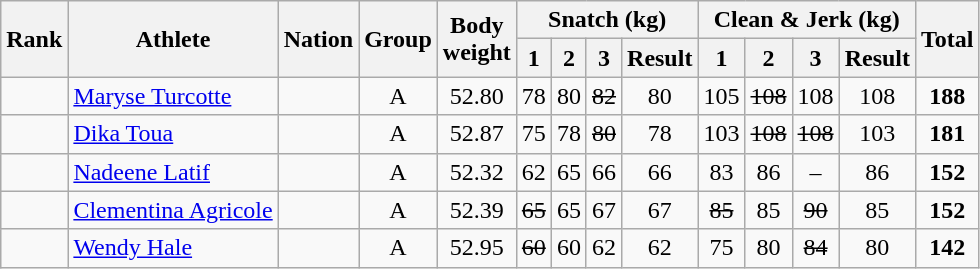<table class="wikitable sortable" style="text-align:center;">
<tr>
<th rowspan=2>Rank</th>
<th rowspan=2>Athlete</th>
<th rowspan=2>Nation</th>
<th rowspan=2>Group</th>
<th rowspan=2>Body<br>weight</th>
<th colspan=4>Snatch (kg)</th>
<th colspan=4>Clean & Jerk (kg)</th>
<th rowspan=2>Total</th>
</tr>
<tr>
<th>1</th>
<th>2</th>
<th>3</th>
<th>Result</th>
<th>1</th>
<th>2</th>
<th>3</th>
<th>Result</th>
</tr>
<tr>
<td></td>
<td align=left><a href='#'>Maryse Turcotte</a></td>
<td align=left></td>
<td>A</td>
<td>52.80</td>
<td>78</td>
<td>80</td>
<td><s>82</s></td>
<td>80</td>
<td>105</td>
<td><s>108</s></td>
<td>108</td>
<td>108</td>
<td><strong>188</strong></td>
</tr>
<tr>
<td></td>
<td align=left><a href='#'>Dika Toua</a></td>
<td align=left></td>
<td>A</td>
<td>52.87</td>
<td>75</td>
<td>78</td>
<td><s>80</s></td>
<td>78</td>
<td>103</td>
<td><s>108</s></td>
<td><s>108</s></td>
<td>103</td>
<td><strong>181</strong></td>
</tr>
<tr>
<td></td>
<td align=left><a href='#'>Nadeene Latif</a></td>
<td align=left></td>
<td>A</td>
<td>52.32</td>
<td>62</td>
<td>65</td>
<td>66</td>
<td>66</td>
<td>83</td>
<td>86</td>
<td>–</td>
<td>86</td>
<td><strong>152</strong></td>
</tr>
<tr>
<td></td>
<td align=left><a href='#'>Clementina Agricole</a></td>
<td align=left></td>
<td>A</td>
<td>52.39</td>
<td><s>65</s></td>
<td>65</td>
<td>67</td>
<td>67</td>
<td><s>85</s></td>
<td>85</td>
<td><s>90</s></td>
<td>85</td>
<td><strong>152</strong></td>
</tr>
<tr>
<td></td>
<td align=left><a href='#'>Wendy Hale</a></td>
<td align=left></td>
<td>A</td>
<td>52.95</td>
<td><s>60</s></td>
<td>60</td>
<td>62</td>
<td>62</td>
<td>75</td>
<td>80</td>
<td><s>84</s></td>
<td>80</td>
<td><strong>142</strong></td>
</tr>
</table>
